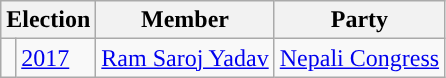<table class="wikitable">
<tr>
<th colspan="2">Election</th>
<th>Member</th>
<th>Party</th>
</tr>
<tr>
<td style="background-color:"></td>
<td><a href='#'>2017</a></td>
<td><a href='#'>Ram Saroj Yadav</a></td>
<td><a href='#'>Nepali Congress</a></td>
</tr>
</table>
